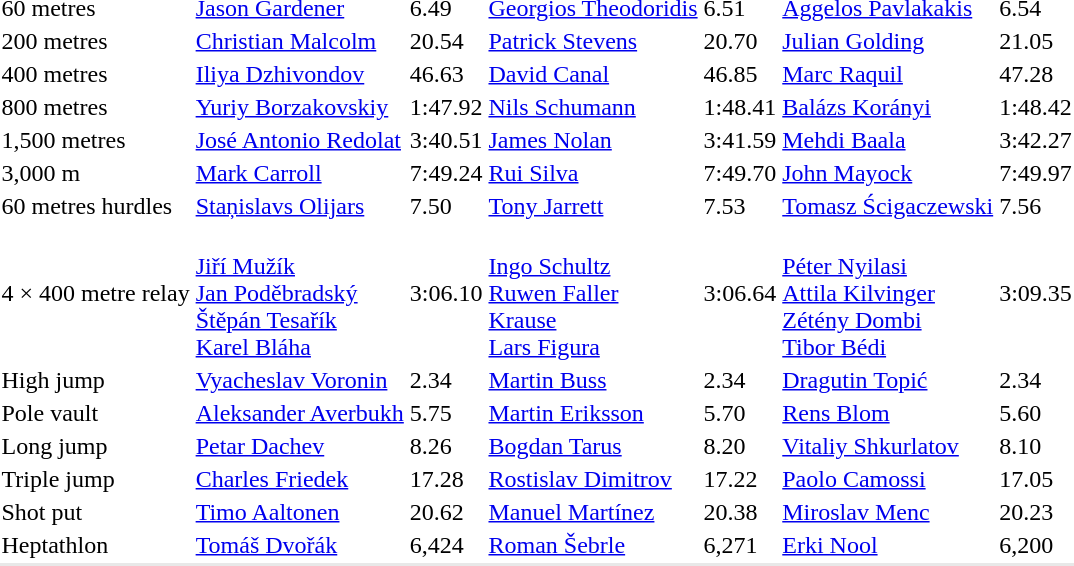<table>
<tr>
<td>60 metres<br></td>
<td><a href='#'>Jason Gardener</a><br></td>
<td>6.49</td>
<td><a href='#'>Georgios Theodoridis</a><br></td>
<td>6.51</td>
<td><a href='#'>Aggelos Pavlakakis</a><br></td>
<td>6.54</td>
</tr>
<tr>
<td>200 metres<br></td>
<td><a href='#'>Christian Malcolm</a><br></td>
<td>20.54</td>
<td><a href='#'>Patrick Stevens</a><br></td>
<td>20.70</td>
<td><a href='#'>Julian Golding</a><br></td>
<td>21.05</td>
</tr>
<tr>
<td>400 metres<br></td>
<td><a href='#'>Iliya Dzhivondov</a><br></td>
<td>46.63</td>
<td><a href='#'>David Canal</a><br></td>
<td>46.85</td>
<td><a href='#'>Marc Raquil</a><br></td>
<td>47.28</td>
</tr>
<tr>
<td>800 metres<br></td>
<td><a href='#'>Yuriy Borzakovskiy</a><br></td>
<td>1:47.92</td>
<td><a href='#'>Nils Schumann</a><br></td>
<td>1:48.41</td>
<td><a href='#'>Balázs Korányi</a><br></td>
<td>1:48.42</td>
</tr>
<tr>
<td>1,500 metres<br></td>
<td><a href='#'>José Antonio Redolat</a><br></td>
<td>3:40.51</td>
<td><a href='#'>James Nolan</a><br></td>
<td>3:41.59</td>
<td><a href='#'>Mehdi Baala</a><br></td>
<td>3:42.27</td>
</tr>
<tr>
<td>3,000 m<br></td>
<td><a href='#'>Mark Carroll</a><br></td>
<td>7:49.24</td>
<td><a href='#'>Rui Silva</a><br></td>
<td>7:49.70</td>
<td><a href='#'>John Mayock</a><br></td>
<td>7:49.97</td>
</tr>
<tr>
<td>60 metres hurdles<br></td>
<td><a href='#'>Staņislavs Olijars</a><br></td>
<td>7.50</td>
<td><a href='#'>Tony Jarrett</a><br></td>
<td>7.53</td>
<td><a href='#'>Tomasz Ścigaczewski</a><br></td>
<td>7.56</td>
</tr>
<tr>
<td>4 × 400 metre relay<br></td>
<td> <br><a href='#'>Jiří Mužík</a><br><a href='#'>Jan Poděbradský</a><br><a href='#'>Štěpán Tesařík</a><br><a href='#'>Karel Bláha</a></td>
<td>3:06.10</td>
<td> <br><a href='#'>Ingo Schultz</a><br><a href='#'>Ruwen Faller</a><br><a href='#'>Krause</a><br><a href='#'>Lars Figura</a></td>
<td>3:06.64</td>
<td><br><a href='#'>Péter Nyilasi</a><br><a href='#'>Attila Kilvinger</a><br><a href='#'>Zétény Dombi</a><br><a href='#'>Tibor Bédi</a></td>
<td>3:09.35</td>
</tr>
<tr>
<td>High jump<br></td>
<td><a href='#'>Vyacheslav Voronin</a><br></td>
<td>2.34</td>
<td><a href='#'>Martin Buss</a><br></td>
<td>2.34</td>
<td><a href='#'>Dragutin Topić</a><br></td>
<td>2.34</td>
</tr>
<tr>
<td>Pole vault<br></td>
<td><a href='#'>Aleksander Averbukh</a><br></td>
<td>5.75</td>
<td><a href='#'>Martin Eriksson</a><br></td>
<td>5.70</td>
<td><a href='#'>Rens Blom</a><br></td>
<td>5.60</td>
</tr>
<tr>
<td>Long jump<br></td>
<td><a href='#'>Petar Dachev</a><br></td>
<td>8.26</td>
<td><a href='#'>Bogdan Tarus</a><br></td>
<td>8.20</td>
<td><a href='#'>Vitaliy Shkurlatov</a><br></td>
<td>8.10</td>
</tr>
<tr>
<td>Triple jump<br></td>
<td><a href='#'>Charles Friedek</a><br></td>
<td>17.28</td>
<td><a href='#'>Rostislav Dimitrov</a><br></td>
<td>17.22</td>
<td><a href='#'>Paolo Camossi</a><br></td>
<td>17.05</td>
</tr>
<tr>
<td>Shot put<br></td>
<td><a href='#'>Timo Aaltonen</a><br></td>
<td>20.62</td>
<td><a href='#'>Manuel Martínez</a><br></td>
<td>20.38</td>
<td><a href='#'>Miroslav Menc</a><br></td>
<td>20.23</td>
</tr>
<tr>
<td>Heptathlon<br></td>
<td><a href='#'>Tomáš Dvořák</a><br></td>
<td>6,424</td>
<td><a href='#'>Roman Šebrle</a><br></td>
<td>6,271</td>
<td><a href='#'>Erki Nool</a><br></td>
<td>6,200</td>
</tr>
<tr bgcolor= e8e8e8>
<td colspan=7></td>
</tr>
</table>
